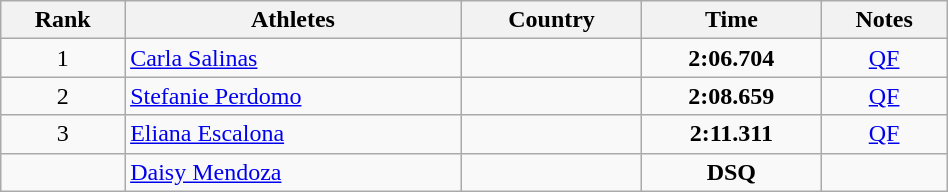<table class="wikitable" width=50% style="text-align:center">
<tr>
<th>Rank</th>
<th>Athletes</th>
<th>Country</th>
<th>Time</th>
<th>Notes</th>
</tr>
<tr>
<td>1</td>
<td align=left><a href='#'>Carla Salinas</a></td>
<td align=left></td>
<td><strong>2:06.704</strong></td>
<td><a href='#'>QF</a></td>
</tr>
<tr>
<td>2</td>
<td align=left><a href='#'>Stefanie Perdomo</a></td>
<td align=left></td>
<td><strong>2:08.659</strong></td>
<td><a href='#'>QF</a></td>
</tr>
<tr>
<td>3</td>
<td align=left><a href='#'>Eliana Escalona</a></td>
<td align=left></td>
<td><strong>2:11.311</strong></td>
<td><a href='#'>QF</a></td>
</tr>
<tr>
<td></td>
<td align=left><a href='#'>Daisy Mendoza</a></td>
<td align=left></td>
<td><strong>DSQ</strong></td>
<td></td>
</tr>
</table>
